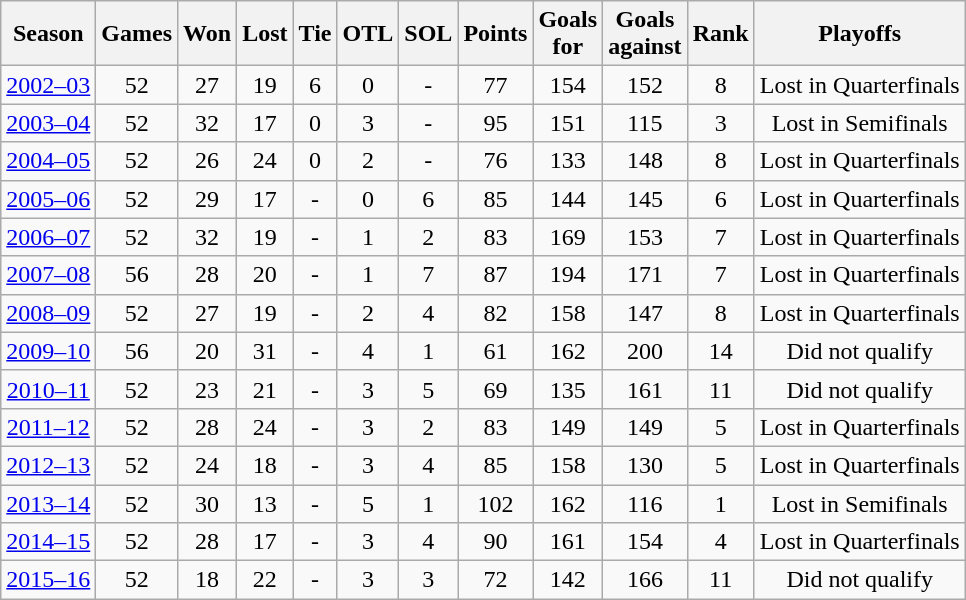<table class="wikitable" style="text-align:center">
<tr>
<th>Season</th>
<th>Games</th>
<th>Won</th>
<th>Lost</th>
<th>Tie</th>
<th>OTL</th>
<th>SOL</th>
<th>Points</th>
<th>Goals<br>for</th>
<th>Goals<br>against</th>
<th>Rank</th>
<th>Playoffs</th>
</tr>
<tr>
<td><a href='#'>2002–03</a></td>
<td>52</td>
<td>27</td>
<td>19</td>
<td>6</td>
<td>0</td>
<td>-</td>
<td>77</td>
<td>154</td>
<td>152</td>
<td>8</td>
<td>Lost in Quarterfinals</td>
</tr>
<tr>
<td><a href='#'>2003–04</a></td>
<td>52</td>
<td>32</td>
<td>17</td>
<td>0</td>
<td>3</td>
<td>-</td>
<td>95</td>
<td>151</td>
<td>115</td>
<td>3</td>
<td>Lost in Semifinals</td>
</tr>
<tr>
<td><a href='#'>2004–05</a></td>
<td>52</td>
<td>26</td>
<td>24</td>
<td>0</td>
<td>2</td>
<td>-</td>
<td>76</td>
<td>133</td>
<td>148</td>
<td>8</td>
<td>Lost in Quarterfinals</td>
</tr>
<tr>
<td><a href='#'>2005–06</a></td>
<td>52</td>
<td>29</td>
<td>17</td>
<td>-</td>
<td>0</td>
<td>6</td>
<td>85</td>
<td>144</td>
<td>145</td>
<td>6</td>
<td>Lost in Quarterfinals</td>
</tr>
<tr>
<td><a href='#'>2006–07</a></td>
<td>52</td>
<td>32</td>
<td>19</td>
<td>-</td>
<td>1</td>
<td>2</td>
<td>83</td>
<td>169</td>
<td>153</td>
<td>7</td>
<td>Lost in Quarterfinals</td>
</tr>
<tr>
<td><a href='#'>2007–08</a></td>
<td>56</td>
<td>28</td>
<td>20</td>
<td>-</td>
<td>1</td>
<td>7</td>
<td>87</td>
<td>194</td>
<td>171</td>
<td>7</td>
<td>Lost in Quarterfinals</td>
</tr>
<tr>
<td><a href='#'>2008–09</a></td>
<td>52</td>
<td>27</td>
<td>19</td>
<td>-</td>
<td>2</td>
<td>4</td>
<td>82</td>
<td>158</td>
<td>147</td>
<td>8</td>
<td>Lost in Quarterfinals</td>
</tr>
<tr>
<td><a href='#'>2009–10</a></td>
<td>56</td>
<td>20</td>
<td>31</td>
<td>-</td>
<td>4</td>
<td>1</td>
<td>61</td>
<td>162</td>
<td>200</td>
<td>14</td>
<td>Did not qualify</td>
</tr>
<tr>
<td><a href='#'>2010–11</a></td>
<td>52</td>
<td>23</td>
<td>21</td>
<td>-</td>
<td>3</td>
<td>5</td>
<td>69</td>
<td>135</td>
<td>161</td>
<td>11</td>
<td>Did not qualify</td>
</tr>
<tr>
<td><a href='#'>2011–12</a></td>
<td>52</td>
<td>28</td>
<td>24</td>
<td>-</td>
<td>3</td>
<td>2</td>
<td>83</td>
<td>149</td>
<td>149</td>
<td>5</td>
<td>Lost in Quarterfinals</td>
</tr>
<tr>
<td><a href='#'>2012–13</a></td>
<td>52</td>
<td>24</td>
<td>18</td>
<td>-</td>
<td>3</td>
<td>4</td>
<td>85</td>
<td>158</td>
<td>130</td>
<td>5</td>
<td>Lost in Quarterfinals</td>
</tr>
<tr>
<td><a href='#'>2013–14</a></td>
<td>52</td>
<td>30</td>
<td>13</td>
<td>-</td>
<td>5</td>
<td>1</td>
<td>102</td>
<td>162</td>
<td>116</td>
<td>1</td>
<td>Lost in Semifinals</td>
</tr>
<tr>
<td><a href='#'>2014–15</a></td>
<td>52</td>
<td>28</td>
<td>17</td>
<td>-</td>
<td>3</td>
<td>4</td>
<td>90</td>
<td>161</td>
<td>154</td>
<td>4</td>
<td>Lost in Quarterfinals</td>
</tr>
<tr>
<td><a href='#'>2015–16</a></td>
<td>52</td>
<td>18</td>
<td>22</td>
<td>-</td>
<td>3</td>
<td>3</td>
<td>72</td>
<td>142</td>
<td>166</td>
<td>11</td>
<td>Did not qualify</td>
</tr>
</table>
